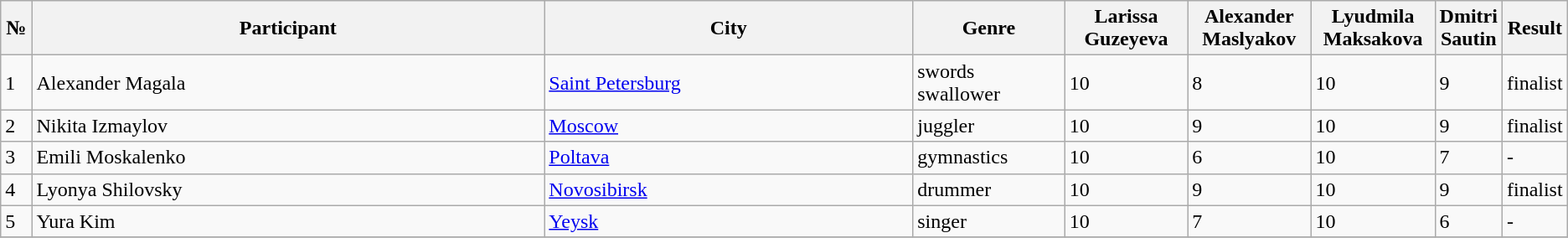<table class="wikitable">
<tr>
<th width="2%">№</th>
<th width="35%">Participant</th>
<th width="25%">City</th>
<th width="10%">Genre</th>
<th width="8%">Larissa Guzeyeva</th>
<th width="8%">Alexander Maslyakov</th>
<th width="8%">Lyudmila Maksakova</th>
<th width="8%">Dmitri Sautin</th>
<th width="8%">Result</th>
</tr>
<tr>
<td>1</td>
<td>Alexander Magala</td>
<td><a href='#'>Saint Petersburg</a></td>
<td>swords swallower</td>
<td>10</td>
<td>8</td>
<td>10</td>
<td>9</td>
<td>finalist</td>
</tr>
<tr>
<td>2</td>
<td>Nikita Izmaylov</td>
<td><a href='#'>Moscow</a></td>
<td>juggler</td>
<td>10</td>
<td>9</td>
<td>10</td>
<td>9</td>
<td>finalist</td>
</tr>
<tr>
<td>3</td>
<td>Emili Moskalenko</td>
<td><a href='#'>Poltava</a></td>
<td>gymnastics</td>
<td>10</td>
<td>6</td>
<td>10</td>
<td>7</td>
<td>-</td>
</tr>
<tr>
<td>4</td>
<td>Lyonya Shilovsky</td>
<td><a href='#'>Novosibirsk</a></td>
<td>drummer</td>
<td>10</td>
<td>9</td>
<td>10</td>
<td>9</td>
<td>finalist</td>
</tr>
<tr>
<td>5</td>
<td>Yura Kim</td>
<td><a href='#'>Yeysk</a></td>
<td>singer</td>
<td>10</td>
<td>7</td>
<td>10</td>
<td>6</td>
<td>-</td>
</tr>
<tr>
</tr>
</table>
